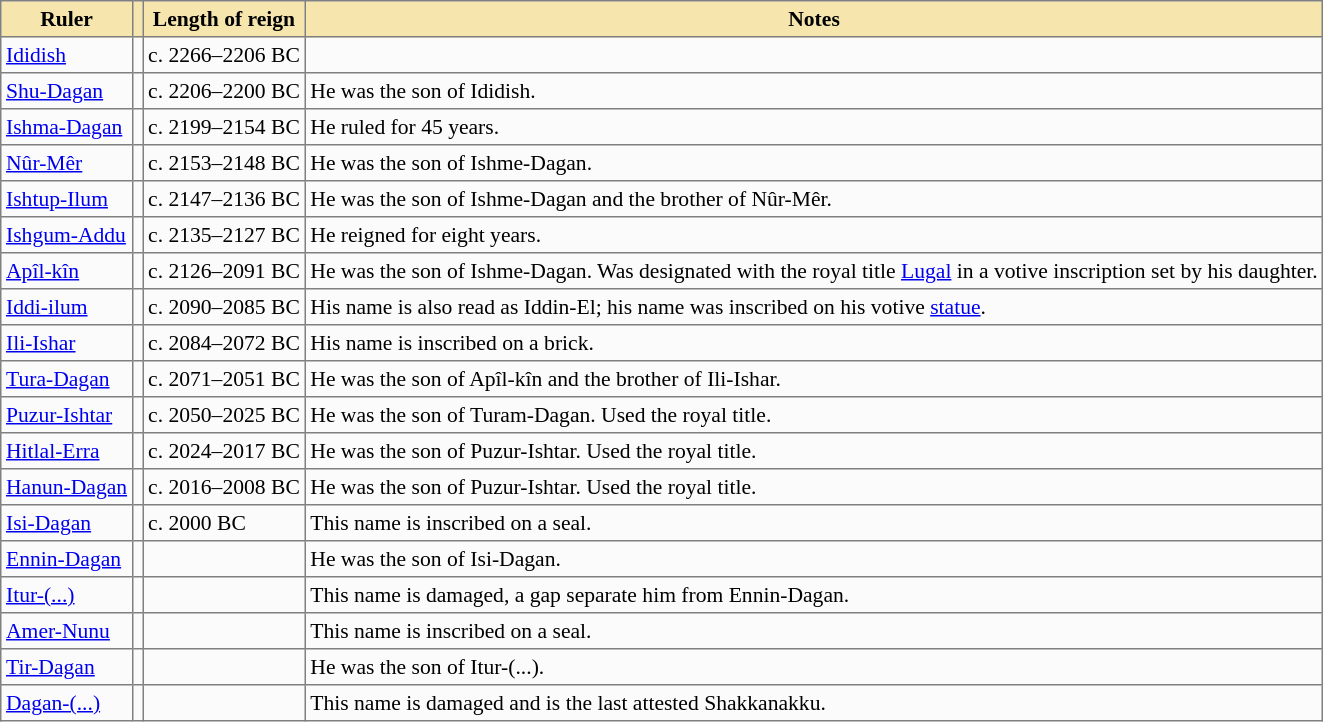<table class="nowraplinks" cellspacing="0" cellpadding="3" rules="all" style="background:#fbfbfb; border-style: solid; border-width: 1px; font-size:90%; empty-cells:show; border-collapse:collapse">
<tr style="background:#f6e6ae;">
<th>Ruler</th>
<th></th>
<th>Length of reign</th>
<th>Notes</th>
</tr>
<tr>
<td><a href='#'>Ididish</a></td>
<td></td>
<td>c. 2266–2206 BC</td>
<td></td>
</tr>
<tr>
<td><a href='#'>Shu-Dagan</a></td>
<td></td>
<td>c. 2206–2200 BC</td>
<td>He was the son of Ididish.</td>
</tr>
<tr>
<td><a href='#'>Ishma-Dagan</a></td>
<td></td>
<td>c. 2199–2154 BC</td>
<td>He ruled for 45 years.</td>
</tr>
<tr>
<td><a href='#'>Nûr-Mêr</a></td>
<td></td>
<td>c. 2153–2148 BC</td>
<td>He was the son of Ishme-Dagan.</td>
</tr>
<tr>
<td><a href='#'>Ishtup-Ilum</a></td>
<td></td>
<td>c. 2147–2136 BC</td>
<td>He was the son of Ishme-Dagan and the brother of Nûr-Mêr.</td>
</tr>
<tr>
<td><a href='#'>Ishgum-Addu</a></td>
<td></td>
<td>c. 2135–2127 BC</td>
<td>He reigned for eight years.</td>
</tr>
<tr>
<td><a href='#'>Apîl-kîn</a></td>
<td></td>
<td>c. 2126–2091 BC</td>
<td>He was the son of Ishme-Dagan. Was designated with the royal title <a href='#'>Lugal</a> in a votive inscription set by his daughter.</td>
</tr>
<tr>
<td><a href='#'>Iddi-ilum</a></td>
<td></td>
<td>c. 2090–2085 BC</td>
<td>His name is also read as Iddin-El; his name was inscribed on his votive <a href='#'>statue</a>.</td>
</tr>
<tr>
<td><a href='#'>Ili-Ishar</a></td>
<td></td>
<td>c. 2084–2072 BC</td>
<td>His name is inscribed on a brick.</td>
</tr>
<tr>
<td><a href='#'>Tura-Dagan</a></td>
<td></td>
<td>c. 2071–2051 BC</td>
<td>He was the son of Apîl-kîn and the brother of Ili-Ishar.</td>
</tr>
<tr>
<td><a href='#'>Puzur-Ishtar</a></td>
<td></td>
<td>c. 2050–2025 BC</td>
<td>He was the son of Turam-Dagan. Used the royal title.</td>
</tr>
<tr>
<td><a href='#'>Hitlal-Erra</a></td>
<td></td>
<td>c. 2024–2017 BC</td>
<td>He was the son of Puzur-Ishtar. Used the royal title.</td>
</tr>
<tr>
<td><a href='#'>Hanun-Dagan</a></td>
<td></td>
<td>c. 2016–2008 BC</td>
<td>He was the son of Puzur-Ishtar. Used the royal title.</td>
</tr>
<tr>
<td><a href='#'>Isi-Dagan</a></td>
<td></td>
<td>c. 2000 BC</td>
<td>This name is inscribed on a seal.</td>
</tr>
<tr>
<td><a href='#'>Ennin-Dagan</a></td>
<td></td>
<td></td>
<td>He was the son of Isi-Dagan.</td>
</tr>
<tr>
<td><a href='#'>Itur-(...)</a></td>
<td></td>
<td></td>
<td>This name is damaged, a gap separate him from Ennin-Dagan.</td>
</tr>
<tr>
<td><a href='#'>Amer-Nunu</a></td>
<td></td>
<td></td>
<td>This name is inscribed on a seal.</td>
</tr>
<tr>
<td><a href='#'>Tir-Dagan</a></td>
<td></td>
<td></td>
<td>He was the son of Itur-(...).</td>
</tr>
<tr>
<td><a href='#'>Dagan-(...)</a></td>
<td></td>
<td></td>
<td>This name is damaged and is the last attested Shakkanakku.</td>
</tr>
</table>
